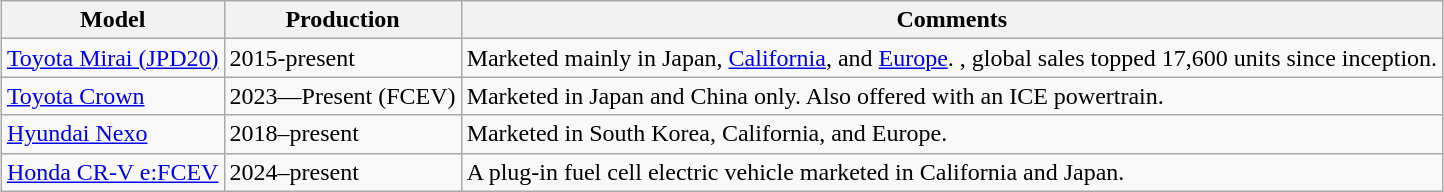<table class="wikitable mw-collapsible" style="margin: 1em auto 1em auto">
<tr>
<th>Model</th>
<th>Production</th>
<th>Comments</th>
</tr>
<tr>
<td><a href='#'>Toyota Mirai (JPD20)</a></td>
<td>2015-present</td>
<td>Marketed mainly in Japan, <a href='#'>California</a>, and <a href='#'>Europe</a>. , global sales topped 17,600 units since inception.</td>
</tr>
<tr>
<td><a href='#'>Toyota Crown</a></td>
<td>2023—Present (FCEV)</td>
<td>Marketed in Japan and China only. Also offered with an ICE powertrain.</td>
</tr>
<tr>
<td><a href='#'>Hyundai Nexo</a></td>
<td>2018–present</td>
<td>Marketed in South Korea, California, and Europe.</td>
</tr>
<tr>
<td><a href='#'>Honda CR-V e:FCEV</a></td>
<td>2024–present</td>
<td>A plug-in fuel cell electric vehicle marketed in California and Japan.</td>
</tr>
</table>
